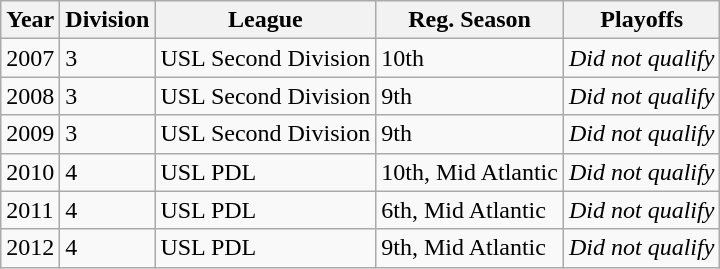<table class="wikitable">
<tr>
<th>Year</th>
<th>Division</th>
<th>League</th>
<th>Reg. Season</th>
<th>Playoffs</th>
</tr>
<tr>
<td>2007</td>
<td>3</td>
<td>USL Second Division</td>
<td>10th</td>
<td><em>Did not qualify</em></td>
</tr>
<tr>
<td>2008</td>
<td>3</td>
<td>USL Second Division</td>
<td>9th</td>
<td><em>Did not qualify</em></td>
</tr>
<tr>
<td>2009</td>
<td>3</td>
<td>USL Second Division</td>
<td>9th</td>
<td><em>Did not qualify</em></td>
</tr>
<tr>
<td>2010</td>
<td>4</td>
<td>USL PDL</td>
<td>10th, Mid Atlantic</td>
<td><em>Did not qualify</em></td>
</tr>
<tr>
<td>2011</td>
<td>4</td>
<td>USL PDL</td>
<td>6th, Mid Atlantic</td>
<td><em>Did not qualify</em></td>
</tr>
<tr>
<td>2012</td>
<td>4</td>
<td>USL PDL</td>
<td>9th, Mid Atlantic</td>
<td><em>Did not qualify</em></td>
</tr>
</table>
